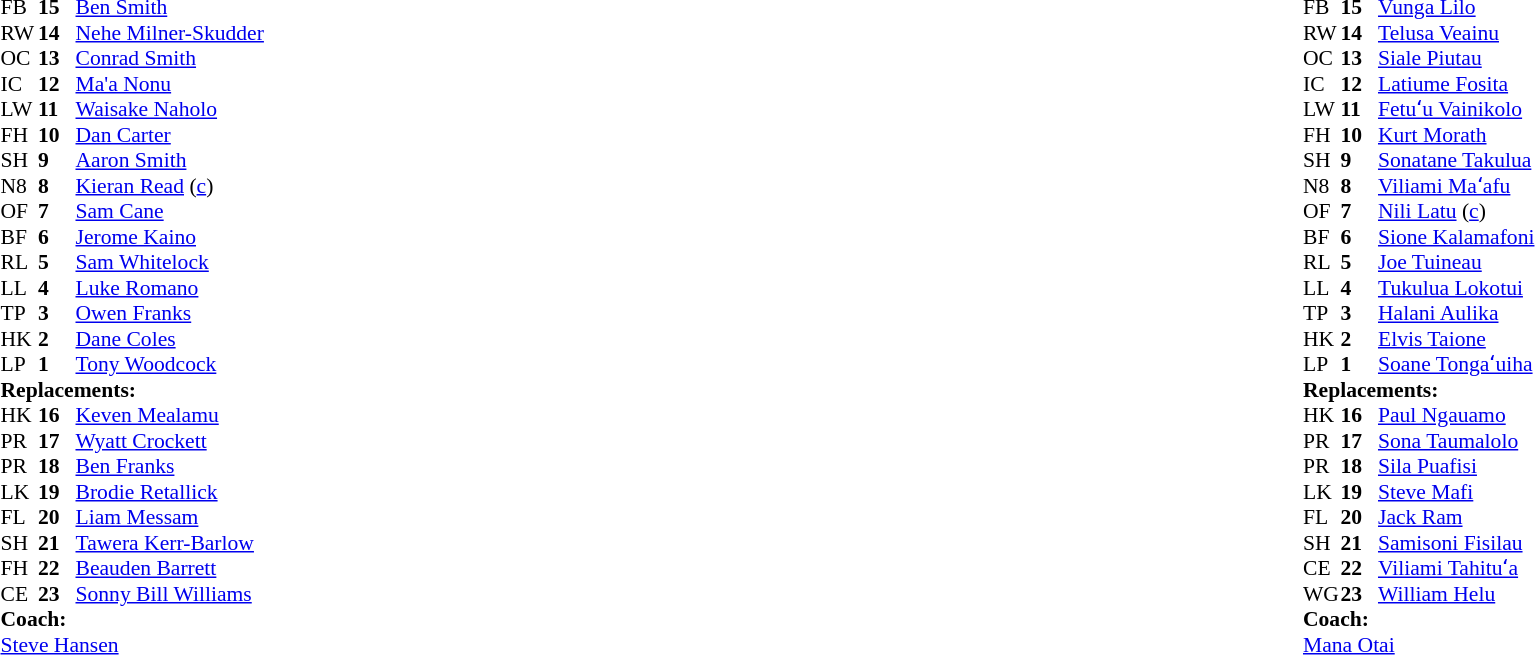<table style="width:100%">
<tr>
<td style="vertical-align:top; width:50%"><br><table style="font-size: 90%" cellspacing="0" cellpadding="0">
<tr>
<th width="25"></th>
<th width="25"></th>
</tr>
<tr>
<td>FB</td>
<td><strong>15</strong></td>
<td><a href='#'>Ben Smith</a></td>
</tr>
<tr>
<td>RW</td>
<td><strong>14</strong></td>
<td><a href='#'>Nehe Milner-Skudder</a></td>
</tr>
<tr>
<td>OC</td>
<td><strong>13</strong></td>
<td><a href='#'>Conrad Smith</a></td>
<td></td>
<td></td>
</tr>
<tr>
<td>IC</td>
<td><strong>12</strong></td>
<td><a href='#'>Ma'a Nonu</a></td>
</tr>
<tr>
<td>LW</td>
<td><strong>11</strong></td>
<td><a href='#'>Waisake Naholo</a></td>
<td></td>
<td></td>
</tr>
<tr>
<td>FH</td>
<td><strong>10</strong></td>
<td><a href='#'>Dan Carter</a></td>
</tr>
<tr>
<td>SH</td>
<td><strong>9</strong></td>
<td><a href='#'>Aaron Smith</a></td>
<td></td>
<td></td>
</tr>
<tr>
<td>N8</td>
<td><strong>8</strong></td>
<td><a href='#'>Kieran Read</a> (<a href='#'>c</a>)</td>
<td></td>
</tr>
<tr>
<td>OF</td>
<td><strong>7</strong></td>
<td><a href='#'>Sam Cane</a></td>
</tr>
<tr>
<td>BF</td>
<td><strong>6</strong></td>
<td><a href='#'>Jerome Kaino</a></td>
</tr>
<tr>
<td>RL</td>
<td><strong>5</strong></td>
<td><a href='#'>Sam Whitelock</a></td>
<td></td>
<td></td>
</tr>
<tr>
<td>LL</td>
<td><strong>4</strong></td>
<td><a href='#'>Luke Romano</a></td>
<td></td>
<td></td>
</tr>
<tr>
<td>TP</td>
<td><strong>3</strong></td>
<td><a href='#'>Owen Franks</a></td>
<td></td>
<td></td>
</tr>
<tr>
<td>HK</td>
<td><strong>2</strong></td>
<td><a href='#'>Dane Coles</a></td>
<td></td>
<td></td>
</tr>
<tr>
<td>LP</td>
<td><strong>1</strong></td>
<td><a href='#'>Tony Woodcock</a></td>
<td></td>
<td></td>
</tr>
<tr>
<td colspan=3><strong>Replacements:</strong></td>
</tr>
<tr>
<td>HK</td>
<td><strong>16</strong></td>
<td><a href='#'>Keven Mealamu</a></td>
<td></td>
<td></td>
</tr>
<tr>
<td>PR</td>
<td><strong>17</strong></td>
<td><a href='#'>Wyatt Crockett</a></td>
<td></td>
<td></td>
</tr>
<tr>
<td>PR</td>
<td><strong>18</strong></td>
<td><a href='#'>Ben Franks</a></td>
<td></td>
<td></td>
</tr>
<tr>
<td>LK</td>
<td><strong>19</strong></td>
<td><a href='#'>Brodie Retallick</a></td>
<td></td>
<td></td>
</tr>
<tr>
<td>FL</td>
<td><strong>20</strong></td>
<td><a href='#'>Liam Messam</a></td>
<td></td>
<td></td>
</tr>
<tr>
<td>SH</td>
<td><strong>21</strong></td>
<td><a href='#'>Tawera Kerr-Barlow</a></td>
<td></td>
<td></td>
</tr>
<tr>
<td>FH</td>
<td><strong>22</strong></td>
<td><a href='#'>Beauden Barrett</a></td>
<td></td>
<td></td>
</tr>
<tr>
<td>CE</td>
<td><strong>23</strong></td>
<td><a href='#'>Sonny Bill Williams</a></td>
<td></td>
<td></td>
</tr>
<tr>
<td colspan=3><strong>Coach:</strong></td>
</tr>
<tr>
<td colspan="4"> <a href='#'>Steve Hansen</a></td>
</tr>
</table>
</td>
<td style="vertical-align:top"></td>
<td style="vertical-align:top; width:50%"><br><table style="font-size: 90%" cellspacing="0" cellpadding="0" align="center">
<tr>
<th width="25"></th>
<th width="25"></th>
</tr>
<tr>
<td>FB</td>
<td><strong>15</strong></td>
<td><a href='#'>Vunga Lilo</a></td>
</tr>
<tr>
<td>RW</td>
<td><strong>14</strong></td>
<td><a href='#'>Telusa Veainu</a></td>
<td></td>
<td></td>
</tr>
<tr>
<td>OC</td>
<td><strong>13</strong></td>
<td><a href='#'>Siale Piutau</a></td>
</tr>
<tr>
<td>IC</td>
<td><strong>12</strong></td>
<td><a href='#'>Latiume Fosita</a></td>
</tr>
<tr>
<td>LW</td>
<td><strong>11</strong></td>
<td><a href='#'>Fetuʻu Vainikolo</a></td>
</tr>
<tr>
<td>FH</td>
<td><strong>10</strong></td>
<td><a href='#'>Kurt Morath</a></td>
<td></td>
<td></td>
</tr>
<tr>
<td>SH</td>
<td><strong>9</strong></td>
<td><a href='#'>Sonatane Takulua</a></td>
<td></td>
<td></td>
</tr>
<tr>
<td>N8</td>
<td><strong>8</strong></td>
<td><a href='#'>Viliami Maʻafu</a></td>
<td></td>
<td></td>
</tr>
<tr>
<td>OF</td>
<td><strong>7</strong></td>
<td><a href='#'>Nili Latu</a> (<a href='#'>c</a>)</td>
</tr>
<tr>
<td>BF</td>
<td><strong>6</strong></td>
<td><a href='#'>Sione Kalamafoni</a></td>
</tr>
<tr>
<td>RL</td>
<td><strong>5</strong></td>
<td><a href='#'>Joe Tuineau</a></td>
<td></td>
<td></td>
</tr>
<tr>
<td>LL</td>
<td><strong>4</strong></td>
<td><a href='#'>Tukulua Lokotui</a></td>
</tr>
<tr>
<td>TP</td>
<td><strong>3</strong></td>
<td><a href='#'>Halani Aulika</a></td>
<td></td>
<td></td>
</tr>
<tr>
<td>HK</td>
<td><strong>2</strong></td>
<td><a href='#'>Elvis Taione</a></td>
<td></td>
<td></td>
</tr>
<tr>
<td>LP</td>
<td><strong>1</strong></td>
<td><a href='#'>Soane Tongaʻuiha</a></td>
<td></td>
<td></td>
</tr>
<tr>
<td colspan=3><strong>Replacements:</strong></td>
</tr>
<tr>
<td>HK</td>
<td><strong>16</strong></td>
<td><a href='#'>Paul Ngauamo</a></td>
<td></td>
<td></td>
</tr>
<tr>
<td>PR</td>
<td><strong>17</strong></td>
<td><a href='#'>Sona Taumalolo</a></td>
<td></td>
<td></td>
</tr>
<tr>
<td>PR</td>
<td><strong>18</strong></td>
<td><a href='#'>Sila Puafisi</a></td>
<td></td>
<td></td>
</tr>
<tr>
<td>LK</td>
<td><strong>19</strong></td>
<td><a href='#'>Steve Mafi</a></td>
<td></td>
<td></td>
</tr>
<tr>
<td>FL</td>
<td><strong>20</strong></td>
<td><a href='#'>Jack Ram</a></td>
<td></td>
<td></td>
</tr>
<tr>
<td>SH</td>
<td><strong>21</strong></td>
<td><a href='#'>Samisoni Fisilau</a></td>
<td></td>
<td></td>
</tr>
<tr>
<td>CE</td>
<td><strong>22</strong></td>
<td><a href='#'>Viliami Tahituʻa</a></td>
<td></td>
<td></td>
</tr>
<tr>
<td>WG</td>
<td><strong>23</strong></td>
<td><a href='#'>William Helu</a></td>
<td></td>
<td></td>
</tr>
<tr>
<td colspan=3><strong>Coach:</strong></td>
</tr>
<tr>
<td colspan="4"> <a href='#'>Mana Otai</a></td>
</tr>
</table>
</td>
</tr>
</table>
